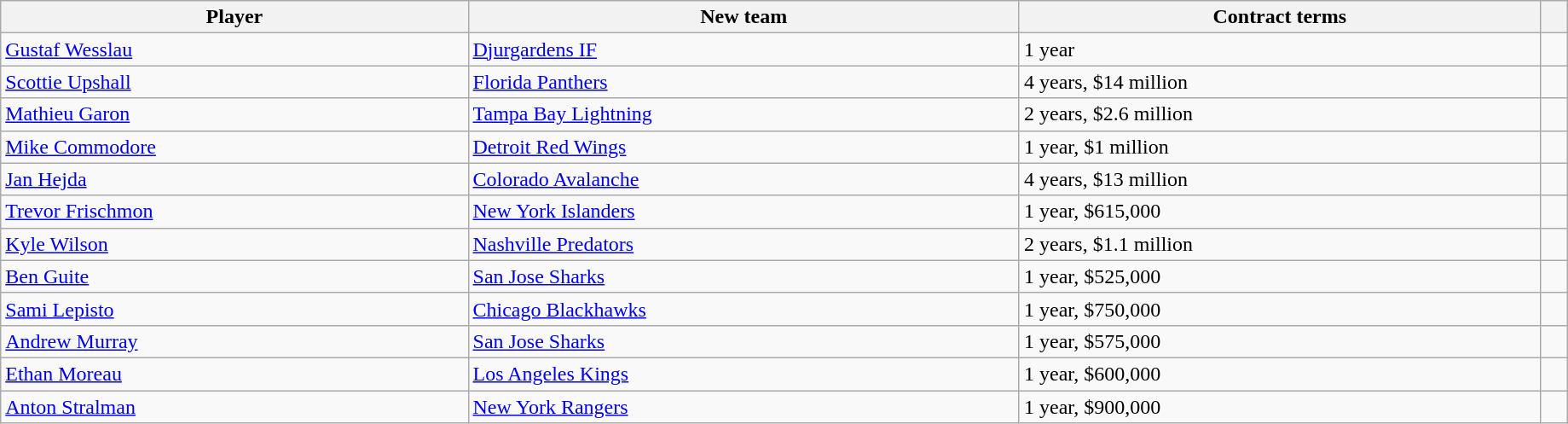<table class="wikitable" style="width:97%;">
<tr>
<th>Player</th>
<th>New team</th>
<th>Contract terms</th>
<th></th>
</tr>
<tr>
<td><a href='#'>Gustaf Wesslau</a></td>
<td><a href='#'>Djurgardens IF</a></td>
<td>1 year</td>
<td></td>
</tr>
<tr>
<td><a href='#'>Scottie Upshall</a></td>
<td><a href='#'>Florida Panthers</a></td>
<td>4 years, $14 million</td>
<td></td>
</tr>
<tr>
<td><a href='#'>Mathieu Garon</a></td>
<td><a href='#'>Tampa Bay Lightning</a></td>
<td>2 years, $2.6 million</td>
<td></td>
</tr>
<tr>
<td><a href='#'>Mike Commodore</a></td>
<td><a href='#'>Detroit Red Wings</a></td>
<td>1 year, $1 million</td>
<td></td>
</tr>
<tr>
<td><a href='#'>Jan Hejda</a></td>
<td><a href='#'>Colorado Avalanche</a></td>
<td>4 years, $13 million</td>
<td></td>
</tr>
<tr>
<td><a href='#'>Trevor Frischmon</a></td>
<td><a href='#'>New York Islanders</a></td>
<td>1 year, $615,000</td>
<td></td>
</tr>
<tr>
<td><a href='#'>Kyle Wilson</a></td>
<td><a href='#'>Nashville Predators</a></td>
<td>2 years, $1.1 million</td>
<td></td>
</tr>
<tr>
<td><a href='#'>Ben Guite</a></td>
<td><a href='#'>San Jose Sharks</a></td>
<td>1 year, $525,000</td>
<td></td>
</tr>
<tr>
<td><a href='#'>Sami Lepisto</a></td>
<td><a href='#'>Chicago Blackhawks</a></td>
<td>1 year, $750,000</td>
<td></td>
</tr>
<tr>
<td><a href='#'>Andrew Murray</a></td>
<td><a href='#'>San Jose Sharks</a></td>
<td>1 year, $575,000</td>
<td></td>
</tr>
<tr>
<td><a href='#'>Ethan Moreau</a></td>
<td><a href='#'>Los Angeles Kings</a></td>
<td>1 year, $600,000</td>
<td></td>
</tr>
<tr>
<td><a href='#'>Anton Stralman</a></td>
<td><a href='#'>New York Rangers</a></td>
<td>1 year, $900,000</td>
<td></td>
</tr>
</table>
